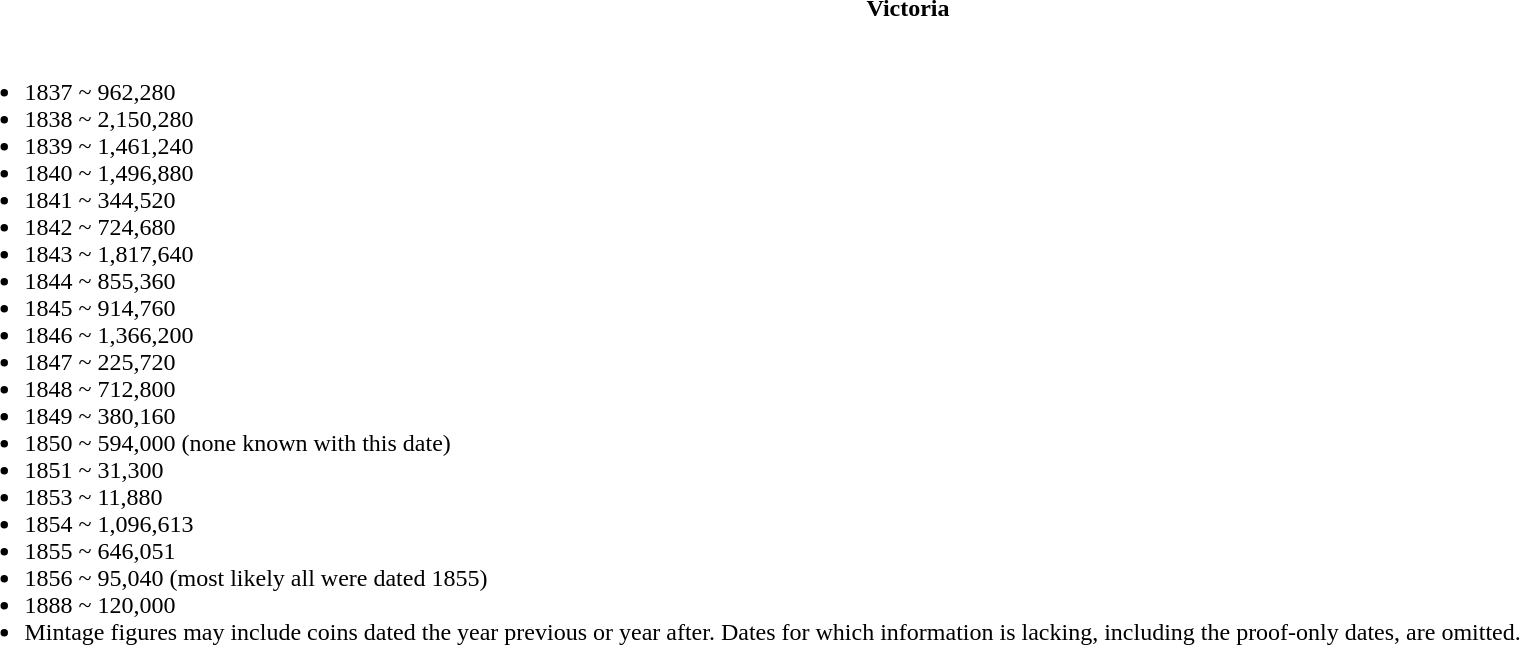<table class="toccolours collapsible collapsed" style="width:100%; background:inherit">
<tr>
<th>Victoria</th>
</tr>
<tr>
<td><br><ul><li>1837 ~ 962,280</li><li>1838 ~ 2,150,280</li><li>1839 ~ 1,461,240</li><li>1840 ~ 1,496,880</li><li>1841 ~ 344,520</li><li>1842 ~ 724,680</li><li>1843 ~ 1,817,640</li><li>1844 ~ 855,360</li><li>1845 ~ 914,760</li><li>1846 ~ 1,366,200</li><li>1847 ~ 225,720</li><li>1848 ~ 712,800</li><li>1849 ~ 380,160</li><li>1850 ~ 594,000 (none known with this date)</li><li>1851 ~ 31,300</li><li>1853 ~ 11,880</li><li>1854 ~ 1,096,613</li><li>1855 ~ 646,051</li><li>1856 ~ 95,040 (most likely all were dated 1855)</li><li>1888 ~ 120,000</li><li>Mintage figures may include coins dated the year previous or year after. Dates for which information is lacking, including the proof-only dates, are omitted.</li></ul></td>
</tr>
</table>
